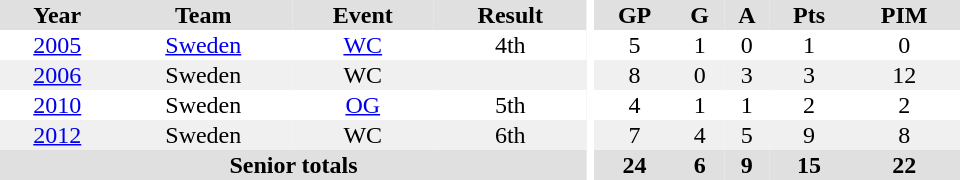<table border="0" cellpadding="1" cellspacing="0" ID="Table3" style="text-align:center; width:40em">
<tr ALIGN="center" bgcolor="#e0e0e0">
<th>Year</th>
<th>Team</th>
<th>Event</th>
<th>Result</th>
<th rowspan="99" bgcolor="#ffffff"></th>
<th>GP</th>
<th>G</th>
<th>A</th>
<th>Pts</th>
<th>PIM</th>
</tr>
<tr>
<td><a href='#'>2005</a></td>
<td><a href='#'>Sweden</a></td>
<td><a href='#'>WC</a></td>
<td>4th</td>
<td>5</td>
<td>1</td>
<td>0</td>
<td>1</td>
<td>0</td>
</tr>
<tr bgcolor="#f0f0f0">
<td><a href='#'>2006</a></td>
<td>Sweden</td>
<td>WC</td>
<td></td>
<td>8</td>
<td>0</td>
<td>3</td>
<td>3</td>
<td>12</td>
</tr>
<tr>
<td><a href='#'>2010</a></td>
<td>Sweden</td>
<td><a href='#'>OG</a></td>
<td>5th</td>
<td>4</td>
<td>1</td>
<td>1</td>
<td>2</td>
<td>2</td>
</tr>
<tr bgcolor="#f0f0f0">
<td><a href='#'>2012</a></td>
<td>Sweden</td>
<td>WC</td>
<td>6th</td>
<td>7</td>
<td>4</td>
<td>5</td>
<td>9</td>
<td>8</td>
</tr>
<tr bgcolor="#e0e0e0">
<th colspan=4>Senior totals</th>
<th>24</th>
<th>6</th>
<th>9</th>
<th>15</th>
<th>22</th>
</tr>
</table>
